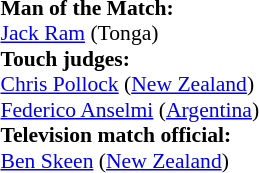<table width=100% style="font-size: 90%">
<tr>
<td><br><strong>Man of the Match:</strong>
<br><a href='#'>Jack Ram</a> (Tonga)<br><strong>Touch judges:</strong>
<br><a href='#'>Chris Pollock</a> (<a href='#'>New Zealand</a>)
<br><a href='#'>Federico Anselmi</a> (<a href='#'>Argentina</a>)
<br><strong>Television match official:</strong>
<br><a href='#'>Ben Skeen</a> (<a href='#'>New Zealand</a>)</td>
</tr>
</table>
